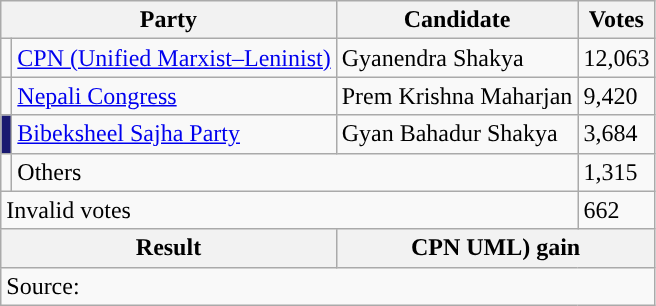<table class="wikitable">
<tr>
<th colspan="2">Party</th>
<th>Candidate</th>
<th>Votes</th>
</tr>
<tr>
<td style="background-color:"></td>
<td><a href='#'>CPN (Unified Marxist–Leninist)</a></td>
<td>Gyanendra Shakya</td>
<td>12,063</td>
</tr>
<tr>
<td style="background-color:"></td>
<td><a href='#'>Nepali Congress</a></td>
<td>Prem Krishna Maharjan</td>
<td>9,420</td>
</tr>
<tr>
<td style="background-color:midnightblue"></td>
<td><a href='#'>Bibeksheel Sajha Party</a></td>
<td>Gyan Bahadur Shakya</td>
<td>3,684</td>
</tr>
<tr>
<td></td>
<td colspan="2">Others</td>
<td>1,315</td>
</tr>
<tr>
<td colspan="3">Invalid votes</td>
<td>662</td>
</tr>
<tr>
<th colspan="2">Result</th>
<th colspan="2">CPN UML) gain</th>
</tr>
<tr>
<td colspan="4">Source: </td>
</tr>
</table>
